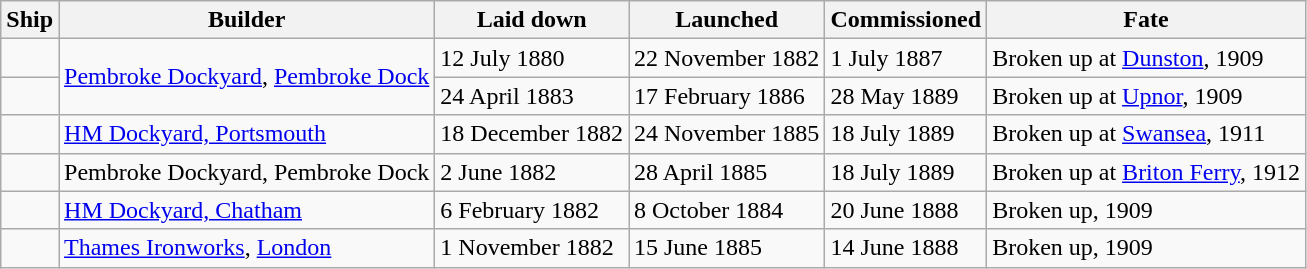<table class="wikitable">
<tr>
<th align = center>Ship</th>
<th align = center>Builder</th>
<th align = center>Laid down</th>
<th align = center>Launched</th>
<th align = center>Commissioned</th>
<th align = center>Fate</th>
</tr>
<tr>
<td></td>
<td rowspan=2><a href='#'>Pembroke Dockyard</a>, <a href='#'>Pembroke Dock</a></td>
<td>12 July 1880</td>
<td>22 November 1882</td>
<td>1 July 1887</td>
<td>Broken up at <a href='#'>Dunston</a>, 1909</td>
</tr>
<tr>
<td></td>
<td>24 April 1883</td>
<td>17 February 1886</td>
<td>28 May 1889</td>
<td>Broken up at <a href='#'>Upnor</a>, 1909</td>
</tr>
<tr>
<td></td>
<td><a href='#'>HM Dockyard, Portsmouth</a></td>
<td>18 December 1882</td>
<td>24 November 1885</td>
<td>18 July 1889</td>
<td>Broken up at <a href='#'>Swansea</a>, 1911</td>
</tr>
<tr>
<td></td>
<td>Pembroke Dockyard, Pembroke Dock</td>
<td>2 June 1882</td>
<td>28 April 1885</td>
<td>18 July 1889</td>
<td>Broken up at <a href='#'>Briton Ferry</a>, 1912</td>
</tr>
<tr>
<td></td>
<td><a href='#'>HM Dockyard, Chatham</a></td>
<td>6 February 1882</td>
<td>8 October 1884</td>
<td>20 June 1888</td>
<td>Broken up, 1909</td>
</tr>
<tr>
<td></td>
<td><a href='#'>Thames Ironworks</a>, <a href='#'>London</a></td>
<td>1 November 1882</td>
<td>15 June 1885</td>
<td>14 June 1888</td>
<td>Broken up, 1909</td>
</tr>
</table>
